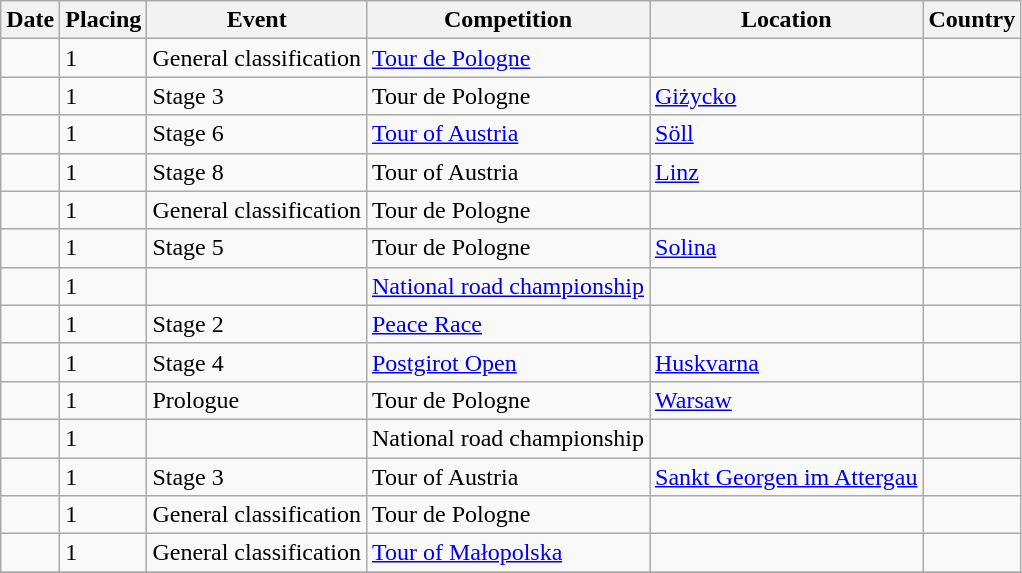<table class="wikitable sortable">
<tr>
<th>Date</th>
<th>Placing</th>
<th>Event</th>
<th>Competition</th>
<th>Location</th>
<th>Country</th>
</tr>
<tr>
<td></td>
<td>1</td>
<td>General classification</td>
<td><a href='#'>Tour de Pologne</a></td>
<td></td>
<td></td>
</tr>
<tr>
<td></td>
<td>1</td>
<td>Stage 3</td>
<td>Tour de Pologne</td>
<td><a href='#'>Giżycko</a></td>
<td></td>
</tr>
<tr>
<td></td>
<td>1</td>
<td>Stage 6</td>
<td><a href='#'>Tour of Austria</a></td>
<td><a href='#'>Söll</a></td>
<td></td>
</tr>
<tr>
<td></td>
<td>1</td>
<td>Stage 8</td>
<td>Tour of Austria</td>
<td><a href='#'>Linz</a></td>
<td></td>
</tr>
<tr>
<td></td>
<td>1</td>
<td>General classification</td>
<td>Tour de Pologne</td>
<td></td>
<td></td>
</tr>
<tr>
<td></td>
<td>1</td>
<td>Stage 5</td>
<td>Tour de Pologne</td>
<td><a href='#'>Solina</a></td>
<td></td>
</tr>
<tr>
<td></td>
<td>1</td>
<td></td>
<td><a href='#'>National road championship</a></td>
<td></td>
<td></td>
</tr>
<tr>
<td></td>
<td>1</td>
<td>Stage 2</td>
<td><a href='#'>Peace Race</a></td>
<td></td>
<td></td>
</tr>
<tr>
<td></td>
<td>1</td>
<td>Stage 4</td>
<td><a href='#'>Postgirot Open</a></td>
<td><a href='#'>Huskvarna</a></td>
<td></td>
</tr>
<tr>
<td></td>
<td>1</td>
<td>Prologue</td>
<td>Tour de Pologne</td>
<td><a href='#'>Warsaw</a></td>
<td></td>
</tr>
<tr>
<td></td>
<td>1</td>
<td></td>
<td>National road championship</td>
<td></td>
<td></td>
</tr>
<tr>
<td></td>
<td>1</td>
<td>Stage 3</td>
<td>Tour of Austria</td>
<td><a href='#'>Sankt Georgen im Attergau</a></td>
<td></td>
</tr>
<tr>
<td></td>
<td>1</td>
<td>General classification</td>
<td>Tour de Pologne</td>
<td></td>
<td></td>
</tr>
<tr>
<td></td>
<td>1</td>
<td>General classification</td>
<td><a href='#'>Tour of Małopolska</a></td>
<td></td>
<td></td>
</tr>
<tr>
</tr>
</table>
